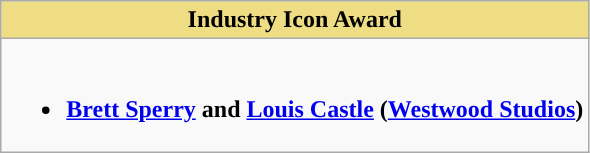<table class=wikitable>
<tr>
<th style="background:#EEDD82">Industry Icon Award</th>
</tr>
<tr>
<td valign="top"><br><ul><li><strong><a href='#'>Brett Sperry</a> and <a href='#'>Louis Castle</a> (<a href='#'>Westwood Studios</a>)</strong></li></ul></td>
</tr>
</table>
